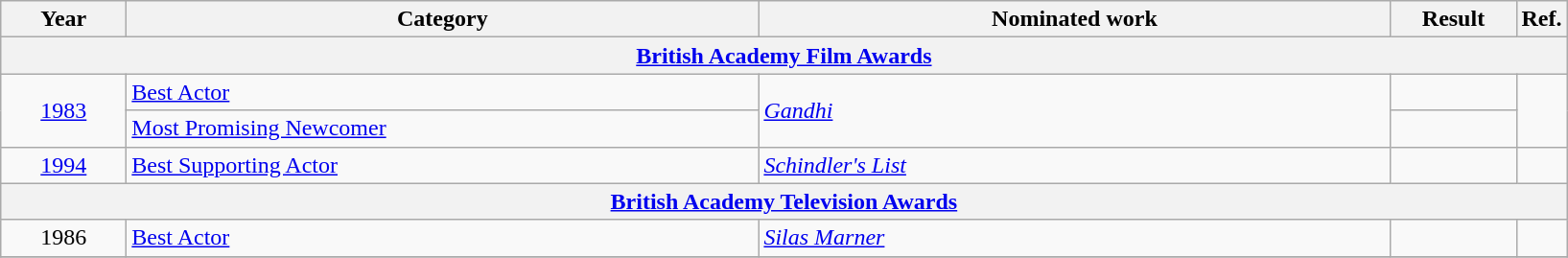<table class=wikitable>
<tr>
<th scope="col" style="width:5em;">Year</th>
<th scope="col" style="width:27em;">Category</th>
<th scope="col" style="width:27em;">Nominated work</th>
<th scope="col" style="width:5em;">Result</th>
<th>Ref.</th>
</tr>
<tr>
<th colspan=5><a href='#'>British Academy Film Awards</a></th>
</tr>
<tr>
<td style="text-align:center;", rowspan=2><a href='#'>1983</a></td>
<td><a href='#'>Best Actor</a></td>
<td rowspan="2"><em><a href='#'>Gandhi</a></em></td>
<td></td>
<td rowspan="2" style="text-align:center;"></td>
</tr>
<tr>
<td><a href='#'>Most Promising Newcomer</a></td>
<td></td>
</tr>
<tr>
<td style="text-align:center;"><a href='#'>1994</a></td>
<td><a href='#'>Best Supporting Actor</a></td>
<td><em><a href='#'>Schindler's List</a></em></td>
<td></td>
<td style="text-align:center;"></td>
</tr>
<tr>
<th colspan=5><a href='#'>British Academy Television Awards</a></th>
</tr>
<tr>
<td style="text-align:center;">1986</td>
<td><a href='#'>Best Actor</a></td>
<td><em><a href='#'>Silas Marner</a></em></td>
<td></td>
<td style="text-align:center;"></td>
</tr>
<tr>
</tr>
</table>
